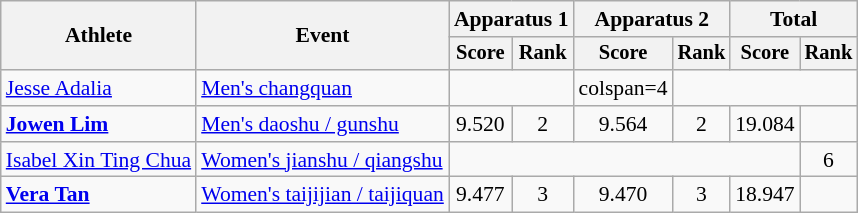<table class=wikitable style=font-size:90%;text-align:center>
<tr>
<th rowspan=2>Athlete</th>
<th rowspan=2>Event</th>
<th colspan=2>Apparatus 1</th>
<th colspan=2>Apparatus 2</th>
<th colspan=2>Total</th>
</tr>
<tr style=font-size:95%>
<th>Score</th>
<th>Rank</th>
<th>Score</th>
<th>Rank</th>
<th>Score</th>
<th>Rank</th>
</tr>
<tr>
<td align=left><a href='#'>Jesse Adalia</a></td>
<td align=left><a href='#'>Men's changquan</a></td>
<td colspan=2></td>
<td>colspan=4 </td>
</tr>
<tr>
<td align=left><strong><a href='#'>Jowen Lim</a></strong></td>
<td align=left><a href='#'>Men's daoshu / gunshu</a></td>
<td>9.520</td>
<td>2</td>
<td>9.564</td>
<td>2</td>
<td>19.084</td>
<td></td>
</tr>
<tr>
<td align=left><a href='#'>Isabel Xin Ting Chua</a></td>
<td align=left><a href='#'>Women's jianshu / qiangshu</a></td>
<td colspan=5></td>
<td>6</td>
</tr>
<tr>
<td align=left><strong><a href='#'>Vera Tan</a></strong></td>
<td align=left><a href='#'>Women's taijijian / taijiquan</a></td>
<td>9.477</td>
<td>3</td>
<td>9.470</td>
<td>3</td>
<td>18.947</td>
<td></td>
</tr>
</table>
